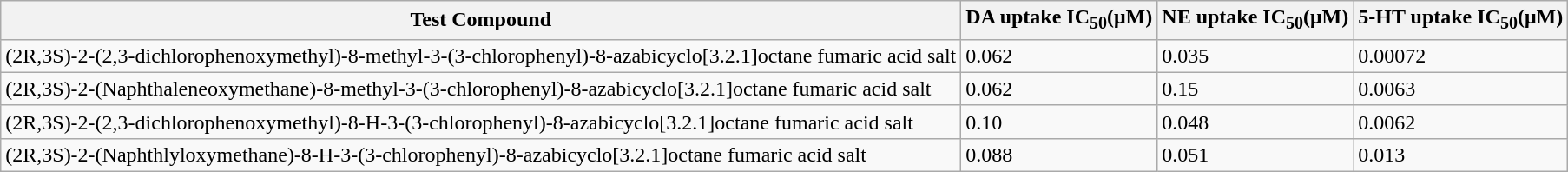<table class="wikitable">
<tr>
<th>Test Compound</th>
<th>DA uptake IC<sub>50</sub>(μM)</th>
<th>NE uptake IC<sub>50</sub>(μM)</th>
<th>5-HT uptake IC<sub>50</sub>(μM)</th>
</tr>
<tr>
<td>(2R,3S)-2-(2,3-dichlorophenoxymethyl)-8-methyl-3-(3-chlorophenyl)-8-azabicyclo[3.2.1]octane fumaric acid salt</td>
<td>0.062</td>
<td>0.035</td>
<td>0.00072</td>
</tr>
<tr>
<td>(2R,3S)-2-(Naphthaleneoxymethane)-8-methyl-3-(3-chlorophenyl)-8-azabicyclo[3.2.1]octane fumaric acid salt</td>
<td>0.062</td>
<td>0.15</td>
<td>0.0063</td>
</tr>
<tr>
<td>(2R,3S)-2-(2,3-dichlorophenoxymethyl)-8-H-3-(3-chlorophenyl)-8-azabicyclo[3.2.1]octane fumaric acid salt</td>
<td>0.10</td>
<td>0.048</td>
<td>0.0062</td>
</tr>
<tr>
<td>(2R,3S)-2-(Naphthlyloxymethane)-8-H-3-(3-chlorophenyl)-8-azabicyclo[3.2.1]octane fumaric acid salt</td>
<td>0.088</td>
<td>0.051</td>
<td>0.013</td>
</tr>
</table>
